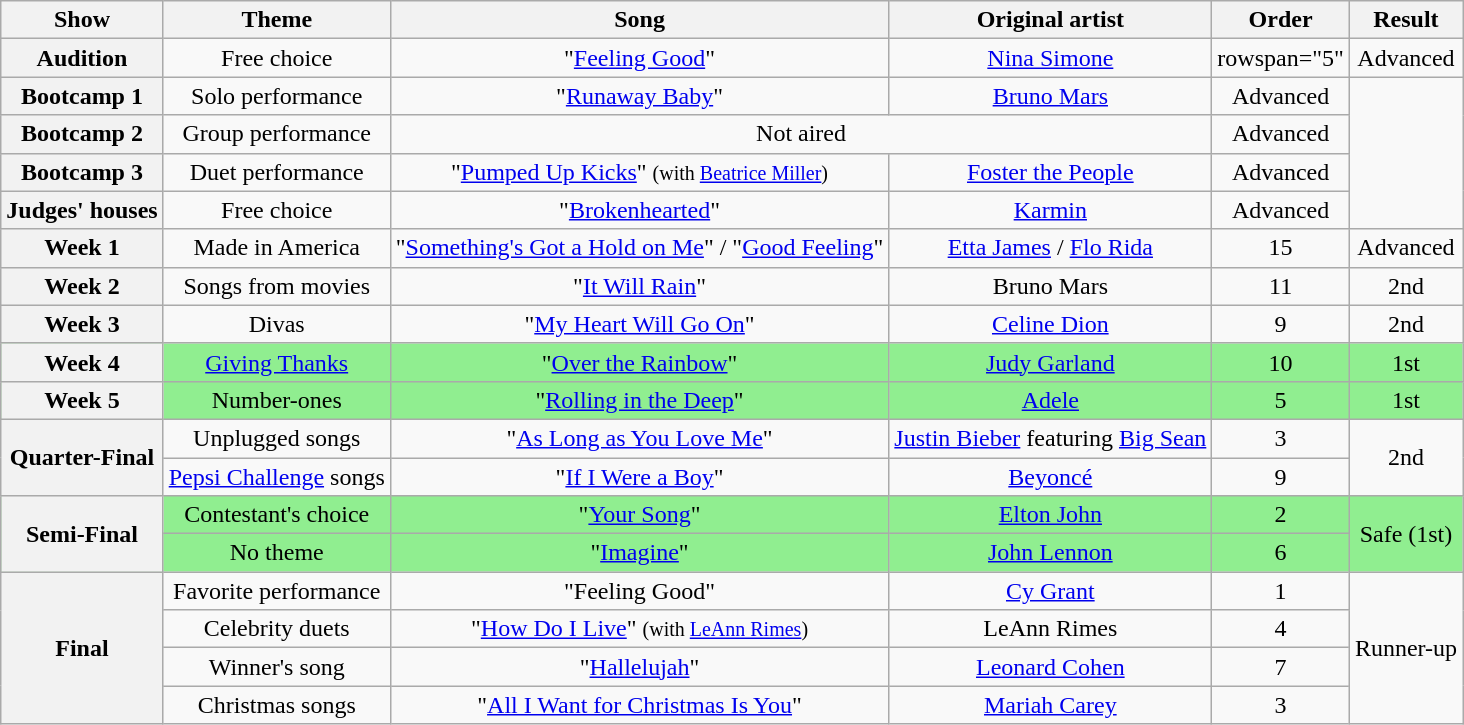<table class="wikitable" style="text-align:center;">
<tr>
<th scope="col">Show</th>
<th scope="col">Theme</th>
<th scope="col">Song</th>
<th scope="col">Original artist</th>
<th scope="col">Order</th>
<th scope="col">Result</th>
</tr>
<tr>
<th scope="row">Audition</th>
<td>Free choice</td>
<td>"<a href='#'>Feeling Good</a>"</td>
<td><a href='#'>Nina Simone</a></td>
<td>rowspan="5" </td>
<td>Advanced</td>
</tr>
<tr>
<th scope="row">Bootcamp 1</th>
<td>Solo performance</td>
<td>"<a href='#'>Runaway Baby</a>"</td>
<td><a href='#'>Bruno Mars</a></td>
<td>Advanced</td>
</tr>
<tr>
<th scope="row">Bootcamp 2</th>
<td>Group performance</td>
<td colspan="2">Not aired</td>
<td>Advanced</td>
</tr>
<tr>
<th scope="row">Bootcamp 3</th>
<td>Duet performance</td>
<td>"<a href='#'>Pumped Up Kicks</a>" <small>(with <a href='#'>Beatrice Miller</a>)</small></td>
<td><a href='#'>Foster the People</a></td>
<td>Advanced</td>
</tr>
<tr>
<th scope="row">Judges' houses</th>
<td>Free choice</td>
<td>"<a href='#'>Brokenhearted</a>"</td>
<td><a href='#'>Karmin</a></td>
<td>Advanced</td>
</tr>
<tr>
<th scope="row">Week 1</th>
<td>Made in America</td>
<td>"<a href='#'>Something's Got a Hold on Me</a>" / "<a href='#'>Good Feeling</a>"</td>
<td><a href='#'>Etta James</a> / <a href='#'>Flo Rida</a></td>
<td>15</td>
<td>Advanced</td>
</tr>
<tr>
<th scope="row">Week 2</th>
<td>Songs from movies</td>
<td>"<a href='#'>It Will Rain</a>"</td>
<td>Bruno Mars </td>
<td>11</td>
<td>2nd</td>
</tr>
<tr>
<th scope="row">Week 3</th>
<td>Divas</td>
<td>"<a href='#'>My Heart Will Go On</a>"</td>
<td><a href='#'>Celine Dion</a></td>
<td>9</td>
<td>2nd</td>
</tr>
<tr style="background:lightgreen;">
<th scope="row">Week 4</th>
<td><a href='#'>Giving Thanks</a></td>
<td>"<a href='#'>Over the Rainbow</a>"</td>
<td><a href='#'>Judy Garland</a></td>
<td>10</td>
<td>1st</td>
</tr>
<tr style="background:lightgreen;">
<th scope="row">Week 5</th>
<td>Number-ones</td>
<td>"<a href='#'>Rolling in the Deep</a>"</td>
<td><a href='#'>Adele</a></td>
<td>5</td>
<td>1st</td>
</tr>
<tr>
<th scope="row" rowspan=2>Quarter-Final</th>
<td>Unplugged songs</td>
<td>"<a href='#'>As Long as You Love Me</a>"</td>
<td><a href='#'>Justin Bieber</a> featuring <a href='#'>Big Sean</a></td>
<td>3</td>
<td rowspan=2>2nd</td>
</tr>
<tr>
<td><a href='#'>Pepsi Challenge</a> songs</td>
<td>"<a href='#'>If I Were a Boy</a>"</td>
<td><a href='#'>Beyoncé</a></td>
<td>9</td>
</tr>
<tr style="background:lightgreen;">
<th scope="row" rowspan=2>Semi-Final</th>
<td>Contestant's choice</td>
<td>"<a href='#'>Your Song</a>"</td>
<td><a href='#'>Elton John</a></td>
<td>2</td>
<td rowspan="2">Safe (1st)</td>
</tr>
<tr style="background:lightgreen;">
<td>No theme</td>
<td>"<a href='#'>Imagine</a>"</td>
<td><a href='#'>John Lennon</a></td>
<td>6</td>
</tr>
<tr>
<th scope="row" rowspan=4>Final</th>
<td>Favorite performance</td>
<td>"Feeling Good"</td>
<td><a href='#'>Cy Grant</a></td>
<td>1</td>
<td rowspan=4>Runner-up</td>
</tr>
<tr>
<td>Celebrity duets</td>
<td>"<a href='#'>How Do I Live</a>" <small>(with <a href='#'>LeAnn Rimes</a>)</small></td>
<td>LeAnn Rimes </td>
<td>4</td>
</tr>
<tr>
<td>Winner's song</td>
<td>"<a href='#'>Hallelujah</a>"</td>
<td><a href='#'>Leonard Cohen</a></td>
<td>7</td>
</tr>
<tr>
<td>Christmas songs</td>
<td>"<a href='#'>All I Want for Christmas Is You</a>"</td>
<td><a href='#'>Mariah Carey</a></td>
<td>3</td>
</tr>
</table>
